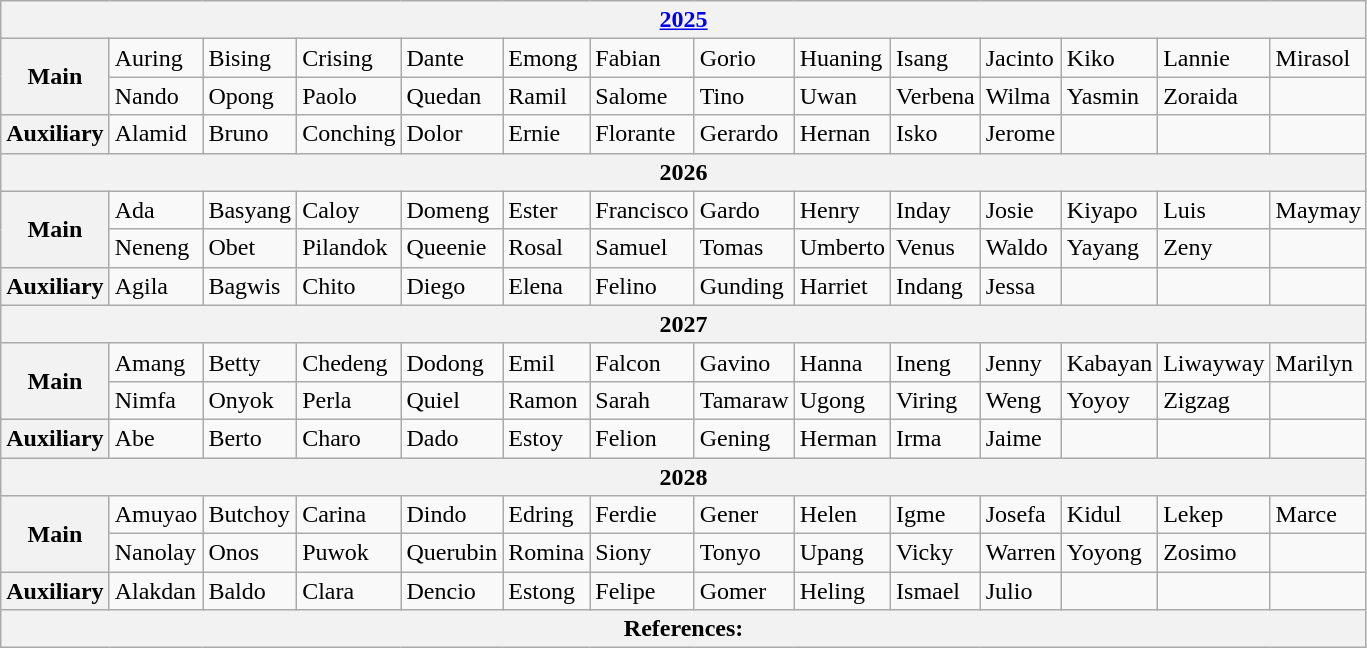<table class="wikitable">
<tr>
<th scope="col" colspan=14><a href='#'>2025</a></th>
</tr>
<tr>
<th scope="row" rowspan=2>Main</th>
<td>Auring</td>
<td>Bising</td>
<td>Crising</td>
<td>Dante</td>
<td>Emong</td>
<td>Fabian</td>
<td>Gorio</td>
<td>Huaning</td>
<td>Isang</td>
<td>Jacinto</td>
<td>Kiko</td>
<td>Lannie</td>
<td>Mirasol</td>
</tr>
<tr>
<td>Nando</td>
<td>Opong</td>
<td>Paolo</td>
<td>Quedan</td>
<td>Ramil</td>
<td>Salome</td>
<td>Tino</td>
<td>Uwan</td>
<td>Verbena</td>
<td>Wilma</td>
<td>Yasmin</td>
<td>Zoraida</td>
<td></td>
</tr>
<tr>
<th scope="row">Auxiliary</th>
<td>Alamid</td>
<td>Bruno</td>
<td>Conching</td>
<td>Dolor</td>
<td>Ernie</td>
<td>Florante</td>
<td>Gerardo</td>
<td>Hernan</td>
<td>Isko</td>
<td>Jerome</td>
<td></td>
<td></td>
<td></td>
</tr>
<tr>
<th scope="col" colspan=14>2026</th>
</tr>
<tr>
<th scope="row" rowspan=2>Main</th>
<td>Ada</td>
<td>Basyang</td>
<td>Caloy</td>
<td>Domeng</td>
<td>Ester</td>
<td>Francisco</td>
<td>Gardo</td>
<td>Henry</td>
<td>Inday</td>
<td>Josie</td>
<td>Kiyapo</td>
<td>Luis</td>
<td>Maymay</td>
</tr>
<tr>
<td>Neneng</td>
<td>Obet</td>
<td>Pilandok</td>
<td>Queenie</td>
<td>Rosal</td>
<td>Samuel</td>
<td>Tomas</td>
<td>Umberto</td>
<td>Venus</td>
<td>Waldo</td>
<td>Yayang</td>
<td>Zeny</td>
<td></td>
</tr>
<tr>
<th scope="row">Auxiliary</th>
<td>Agila</td>
<td>Bagwis</td>
<td>Chito</td>
<td>Diego</td>
<td>Elena</td>
<td>Felino</td>
<td>Gunding</td>
<td>Harriet</td>
<td>Indang</td>
<td>Jessa</td>
<td></td>
<td></td>
<td></td>
</tr>
<tr>
<th scope="col" colspan=14>2027</th>
</tr>
<tr>
<th scope="row" rowspan=2>Main</th>
<td>Amang</td>
<td>Betty</td>
<td>Chedeng</td>
<td>Dodong</td>
<td>Emil</td>
<td>Falcon</td>
<td>Gavino</td>
<td>Hanna</td>
<td>Ineng</td>
<td>Jenny</td>
<td>Kabayan</td>
<td>Liwayway</td>
<td>Marilyn</td>
</tr>
<tr>
<td>Nimfa</td>
<td>Onyok</td>
<td>Perla</td>
<td>Quiel</td>
<td>Ramon</td>
<td>Sarah</td>
<td>Tamaraw</td>
<td>Ugong</td>
<td>Viring</td>
<td>Weng</td>
<td>Yoyoy</td>
<td>Zigzag</td>
<td></td>
</tr>
<tr>
<th scope="row">Auxiliary</th>
<td>Abe</td>
<td>Berto</td>
<td>Charo</td>
<td>Dado</td>
<td>Estoy</td>
<td>Felion</td>
<td>Gening</td>
<td>Herman</td>
<td>Irma</td>
<td>Jaime</td>
<td></td>
<td></td>
<td></td>
</tr>
<tr>
<th scope="col" colspan=14>2028</th>
</tr>
<tr>
<th scope="row" rowspan=2>Main</th>
<td>Amuyao</td>
<td>Butchoy</td>
<td>Carina</td>
<td>Dindo</td>
<td>Edring</td>
<td>Ferdie</td>
<td>Gener</td>
<td>Helen</td>
<td>Igme</td>
<td>Josefa</td>
<td>Kidul</td>
<td>Lekep</td>
<td>Marce</td>
</tr>
<tr>
<td>Nanolay</td>
<td>Onos</td>
<td>Puwok</td>
<td>Querubin</td>
<td>Romina</td>
<td>Siony</td>
<td>Tonyo</td>
<td>Upang</td>
<td>Vicky</td>
<td>Warren</td>
<td>Yoyong</td>
<td>Zosimo</td>
<td></td>
</tr>
<tr>
<th scope="row">Auxiliary</th>
<td>Alakdan</td>
<td>Baldo</td>
<td>Clara</td>
<td>Dencio</td>
<td>Estong</td>
<td>Felipe</td>
<td>Gomer</td>
<td>Heling</td>
<td>Ismael</td>
<td>Julio</td>
<td></td>
<td></td>
<td></td>
</tr>
<tr>
<th colspan=20>References:</th>
</tr>
</table>
